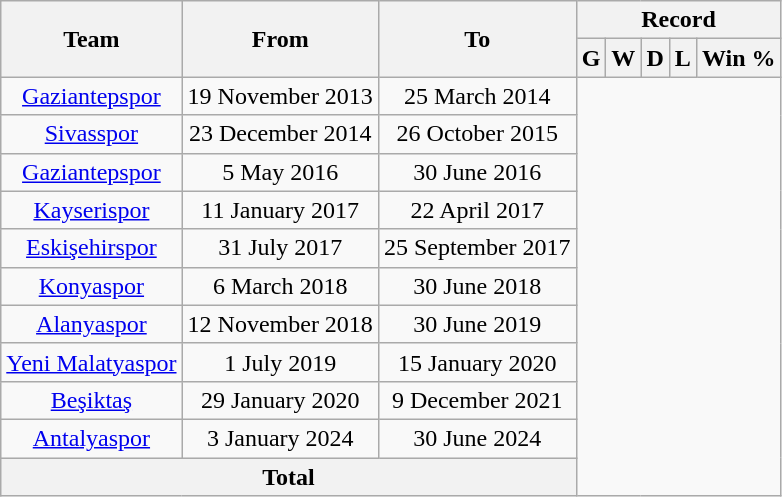<table class="wikitable" style="text-align: center">
<tr>
<th rowspan=2>Team</th>
<th rowspan=2>From</th>
<th rowspan=2>To</th>
<th colspan=5>Record</th>
</tr>
<tr>
<th>G</th>
<th>W</th>
<th>D</th>
<th>L</th>
<th>Win %</th>
</tr>
<tr>
<td><a href='#'>Gaziantepspor</a></td>
<td>19 November 2013</td>
<td>25 March 2014<br></td>
</tr>
<tr>
<td><a href='#'>Sivasspor</a></td>
<td>23 December 2014</td>
<td>26 October 2015<br></td>
</tr>
<tr>
<td><a href='#'>Gaziantepspor</a></td>
<td>5 May 2016</td>
<td>30 June 2016<br></td>
</tr>
<tr>
<td><a href='#'>Kayserispor</a></td>
<td>11 January 2017</td>
<td>22 April 2017<br></td>
</tr>
<tr>
<td><a href='#'>Eskişehirspor</a></td>
<td>31 July 2017</td>
<td>25 September 2017<br></td>
</tr>
<tr>
<td><a href='#'>Konyaspor</a></td>
<td>6 March 2018</td>
<td>30 June 2018<br></td>
</tr>
<tr>
<td><a href='#'>Alanyaspor</a></td>
<td>12 November 2018</td>
<td>30 June 2019<br></td>
</tr>
<tr>
<td><a href='#'>Yeni Malatyaspor</a></td>
<td>1 July 2019</td>
<td>15 January 2020<br></td>
</tr>
<tr>
<td><a href='#'>Beşiktaş</a></td>
<td>29 January 2020</td>
<td>9 December 2021<br></td>
</tr>
<tr>
<td><a href='#'>Antalyaspor</a></td>
<td>3 January 2024</td>
<td>30 June 2024<br></td>
</tr>
<tr>
<th colspan=3>Total<br></th>
</tr>
</table>
